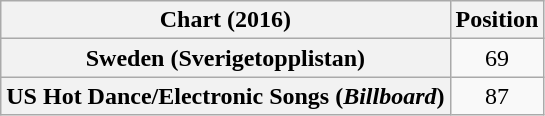<table class="wikitable sortable plainrowheaders" style="text-align:center">
<tr>
<th scope="col">Chart (2016)</th>
<th scope="col">Position</th>
</tr>
<tr>
<th scope="row">Sweden (Sverigetopplistan)</th>
<td>69</td>
</tr>
<tr>
<th scope="row">US Hot Dance/Electronic Songs (<em>Billboard</em>)</th>
<td>87</td>
</tr>
</table>
